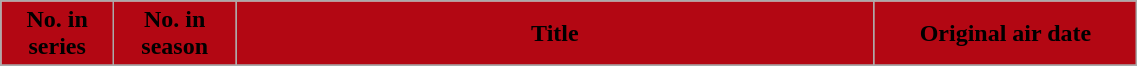<table class="wikitable plainrowheaders" style="width:60%;">
<tr>
<th scope="col" style="background:#B30713; color:#000; width:6%;">No. in<br>series</th>
<th scope="col" style="background:#B30713; color:#000; width:6%;">No. in<br>season</th>
<th scope="col" style="background:#B30713; color:#000; width:34%;">Title</th>
<th scope="col" style="background:#B30713; color:#000; width:14%;">Original air date</th>
</tr>
<tr>
</tr>
</table>
